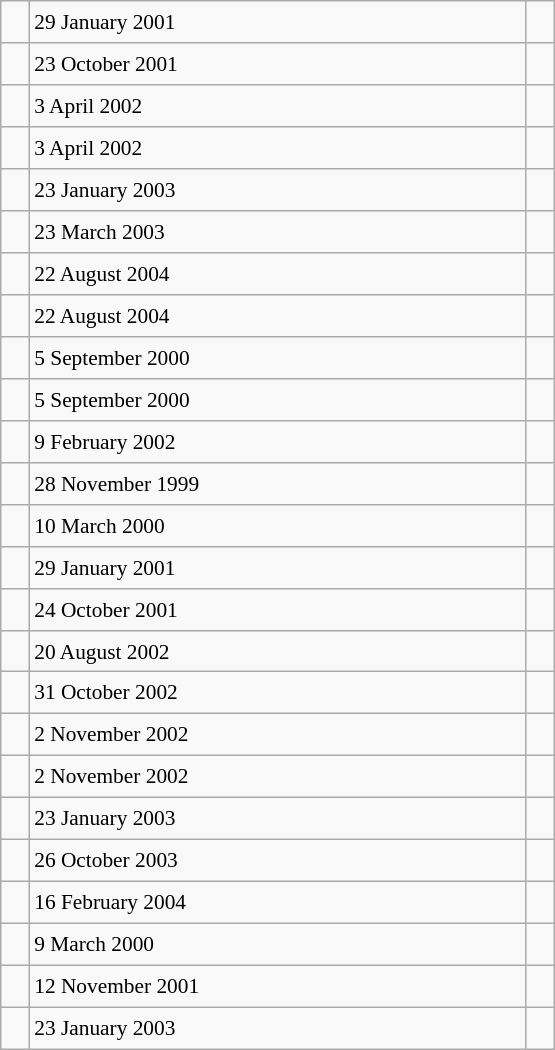<table class="wikitable" style="font-size: 89%; float: left; width: 26em; margin-right: 1em; height: 700px">
<tr>
<td></td>
<td>29 January 2001</td>
<td></td>
</tr>
<tr>
<td></td>
<td>23 October 2001</td>
<td></td>
</tr>
<tr>
<td></td>
<td>3 April 2002</td>
<td></td>
</tr>
<tr>
<td></td>
<td>3 April 2002</td>
<td></td>
</tr>
<tr>
<td></td>
<td>23 January 2003</td>
<td></td>
</tr>
<tr>
<td></td>
<td>23 March 2003</td>
<td></td>
</tr>
<tr>
<td></td>
<td>22 August 2004</td>
<td></td>
</tr>
<tr>
<td></td>
<td>22 August 2004</td>
<td></td>
</tr>
<tr>
<td></td>
<td>5 September 2000</td>
<td></td>
</tr>
<tr>
<td></td>
<td>5 September 2000</td>
<td></td>
</tr>
<tr>
<td></td>
<td>9 February 2002</td>
<td></td>
</tr>
<tr>
<td></td>
<td>28 November 1999</td>
<td></td>
</tr>
<tr>
<td></td>
<td>10 March 2000</td>
<td></td>
</tr>
<tr>
<td></td>
<td>29 January 2001</td>
<td></td>
</tr>
<tr>
<td></td>
<td>24 October 2001</td>
<td></td>
</tr>
<tr>
<td></td>
<td>20 August 2002</td>
<td></td>
</tr>
<tr>
<td></td>
<td>31 October 2002</td>
<td></td>
</tr>
<tr>
<td></td>
<td>2 November 2002</td>
<td></td>
</tr>
<tr>
<td></td>
<td>2 November 2002</td>
<td></td>
</tr>
<tr>
<td></td>
<td>23 January 2003</td>
<td></td>
</tr>
<tr>
<td></td>
<td>26 October 2003</td>
<td></td>
</tr>
<tr>
<td></td>
<td>16 February 2004</td>
<td></td>
</tr>
<tr>
<td></td>
<td>9 March 2000</td>
<td></td>
</tr>
<tr>
<td></td>
<td>12 November 2001</td>
<td></td>
</tr>
<tr>
<td></td>
<td>23 January 2003</td>
<td></td>
</tr>
</table>
